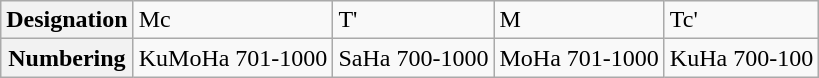<table class="wikitable">
<tr>
<th>Designation</th>
<td>Mc</td>
<td>T'</td>
<td>M</td>
<td>Tc'</td>
</tr>
<tr>
<th>Numbering</th>
<td>KuMoHa 701-1000</td>
<td>SaHa 700-1000</td>
<td>MoHa 701-1000</td>
<td>KuHa 700-100</td>
</tr>
</table>
